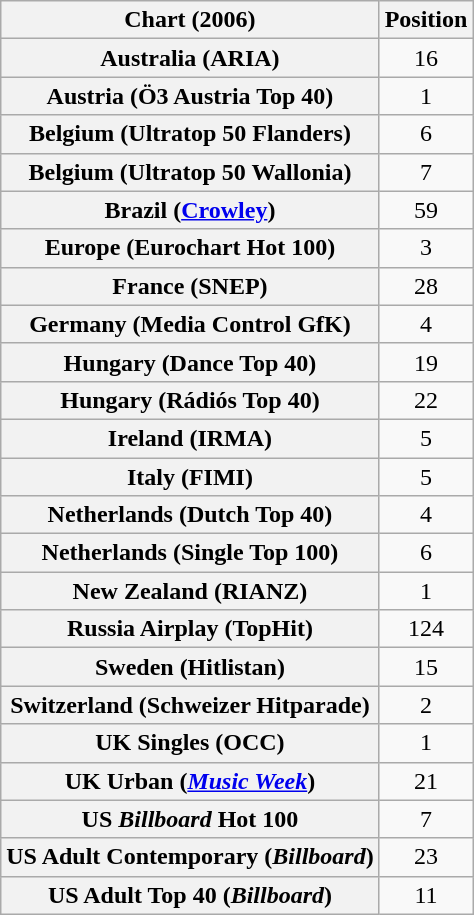<table class="wikitable sortable plainrowheaders">
<tr>
<th>Chart (2006)</th>
<th>Position</th>
</tr>
<tr>
<th scope="row">Australia (ARIA)</th>
<td style="text-align:center;">16</td>
</tr>
<tr>
<th scope="row">Austria (Ö3 Austria Top 40)</th>
<td style="text-align:center;">1</td>
</tr>
<tr>
<th scope="row">Belgium (Ultratop 50 Flanders)</th>
<td style="text-align:center;">6</td>
</tr>
<tr>
<th scope="row">Belgium (Ultratop 50 Wallonia)</th>
<td style="text-align:center;">7</td>
</tr>
<tr>
<th scope="row">Brazil (<a href='#'>Crowley</a>)</th>
<td style="text-align:center;">59</td>
</tr>
<tr>
<th scope="row">Europe (Eurochart Hot 100)</th>
<td style="text-align:center;">3</td>
</tr>
<tr>
<th scope="row">France (SNEP)</th>
<td style="text-align:center;">28</td>
</tr>
<tr>
<th scope="row">Germany (Media Control GfK)</th>
<td style="text-align:center;">4</td>
</tr>
<tr>
<th scope="row">Hungary (Dance Top 40)</th>
<td style="text-align:center;">19</td>
</tr>
<tr>
<th scope="row">Hungary (Rádiós Top 40)</th>
<td style="text-align:center;">22</td>
</tr>
<tr>
<th scope="row">Ireland (IRMA)</th>
<td style="text-align:center;">5</td>
</tr>
<tr>
<th scope="row">Italy (FIMI)</th>
<td style="text-align:center;">5</td>
</tr>
<tr>
<th scope="row">Netherlands (Dutch Top 40)</th>
<td style="text-align:center;">4</td>
</tr>
<tr>
<th scope="row">Netherlands (Single Top 100)</th>
<td style="text-align:center;">6</td>
</tr>
<tr>
<th scope="row">New Zealand (RIANZ)</th>
<td style="text-align:center;">1</td>
</tr>
<tr>
<th scope="row">Russia Airplay (TopHit)</th>
<td style="text-align:center;">124</td>
</tr>
<tr>
<th scope="row">Sweden (Hitlistan)</th>
<td style="text-align:center;">15</td>
</tr>
<tr>
<th scope="row">Switzerland (Schweizer Hitparade)</th>
<td style="text-align:center;">2</td>
</tr>
<tr>
<th scope="row">UK Singles (OCC)</th>
<td style="text-align:center;">1</td>
</tr>
<tr>
<th scope="row">UK Urban (<em><a href='#'>Music Week</a></em>)</th>
<td align="center">21</td>
</tr>
<tr>
<th scope="row">US <em>Billboard</em> Hot 100</th>
<td style="text-align:center;">7</td>
</tr>
<tr>
<th scope="row">US Adult Contemporary (<em>Billboard</em>)</th>
<td style="text-align:center;">23</td>
</tr>
<tr>
<th scope="row">US Adult Top 40 (<em>Billboard</em>)</th>
<td style="text-align:center;">11</td>
</tr>
</table>
